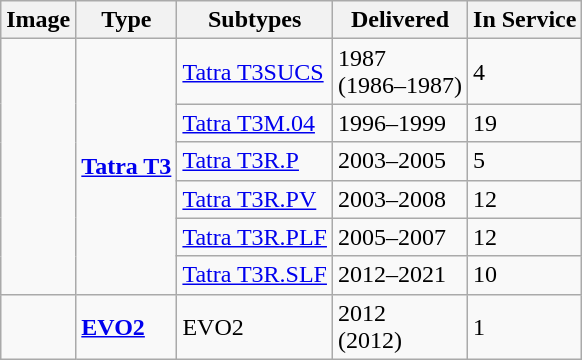<table class="wikitable">
<tr>
<th>Image</th>
<th>Type</th>
<th>Subtypes</th>
<th>Delivered</th>
<th>In Service</th>
</tr>
<tr>
<td rowspan="6"></td>
<td rowspan="6"><strong><a href='#'>Tatra T3</a></strong></td>
<td><a href='#'>Tatra T3SUCS</a></td>
<td>1987<br>(1986–1987)</td>
<td>4</td>
</tr>
<tr>
<td><a href='#'>Tatra T3M.04</a></td>
<td>1996–1999</td>
<td>19</td>
</tr>
<tr>
<td><a href='#'>Tatra T3R.P</a></td>
<td>2003–2005</td>
<td>5</td>
</tr>
<tr>
<td><a href='#'>Tatra T3R.PV</a></td>
<td>2003–2008</td>
<td>12</td>
</tr>
<tr>
<td><a href='#'>Tatra T3R.PLF</a></td>
<td>2005–2007</td>
<td>12</td>
</tr>
<tr>
<td><a href='#'>Tatra T3R.SLF</a></td>
<td>2012–2021</td>
<td>10</td>
</tr>
<tr>
<td></td>
<td><strong><a href='#'>EVO2</a></strong></td>
<td>EVO2</td>
<td>2012<br>(2012)</td>
<td>1</td>
</tr>
</table>
